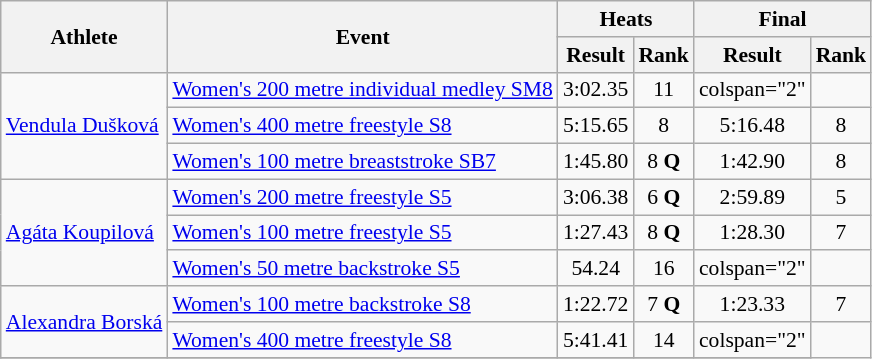<table class=wikitable style="font-size:90%">
<tr>
<th rowspan="2">Athlete</th>
<th rowspan="2">Event</th>
<th colspan="2">Heats</th>
<th colspan="2">Final</th>
</tr>
<tr>
<th>Result</th>
<th>Rank</th>
<th>Result</th>
<th>Rank</th>
</tr>
<tr align=center>
<td align=left rowspan=3><a href='#'>Vendula Dušková</a></td>
<td align=left><a href='#'>Women's 200 metre individual medley SM8</a></td>
<td>3:02.35</td>
<td>11</td>
<td>colspan="2" </td>
</tr>
<tr align=center>
<td align=left><a href='#'>Women's 400 metre freestyle S8</a></td>
<td>5:15.65</td>
<td>8</td>
<td>5:16.48</td>
<td>8</td>
</tr>
<tr align=center>
<td align=left><a href='#'>Women's 100 metre breaststroke SB7</a></td>
<td>1:45.80</td>
<td>8 <strong>Q</strong></td>
<td>1:42.90</td>
<td>8</td>
</tr>
<tr align=center>
<td align=left rowspan=3><a href='#'>Agáta Koupilová</a></td>
<td align=left><a href='#'>Women's 200 metre freestyle S5</a></td>
<td>3:06.38</td>
<td>6 <strong>Q</strong></td>
<td>2:59.89</td>
<td>5</td>
</tr>
<tr align=center>
<td align=left><a href='#'>Women's 100 metre freestyle S5</a></td>
<td>1:27.43</td>
<td>8 <strong>Q</strong></td>
<td>1:28.30</td>
<td>7</td>
</tr>
<tr align=center>
<td align=left><a href='#'>Women's 50 metre backstroke S5</a></td>
<td>54.24</td>
<td>16</td>
<td>colspan="2" </td>
</tr>
<tr align=center>
<td align=left rowspan=2><a href='#'>Alexandra Borská</a></td>
<td align=left><a href='#'>Women's 100 metre backstroke S8</a></td>
<td>1:22.72</td>
<td>7 <strong>Q</strong></td>
<td>1:23.33</td>
<td>7</td>
</tr>
<tr align=center>
<td align=left><a href='#'>Women's 400 metre freestyle S8</a></td>
<td>5:41.41</td>
<td>14</td>
<td>colspan="2" </td>
</tr>
<tr align=center>
</tr>
</table>
